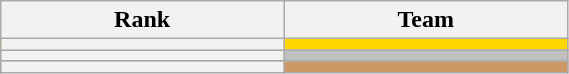<table class="wikitable unsortable" style="text-align:left; width:30%">
<tr>
<th scope="col">Rank</th>
<th scope="col">Team</th>
</tr>
<tr bgcolor="gold">
<th scope="row"></th>
<td></td>
</tr>
<tr bgcolor="silver">
<th scope="row"></th>
<td></td>
</tr>
<tr bgcolor="cc9966">
<th scope="row"></th>
<td></td>
</tr>
</table>
